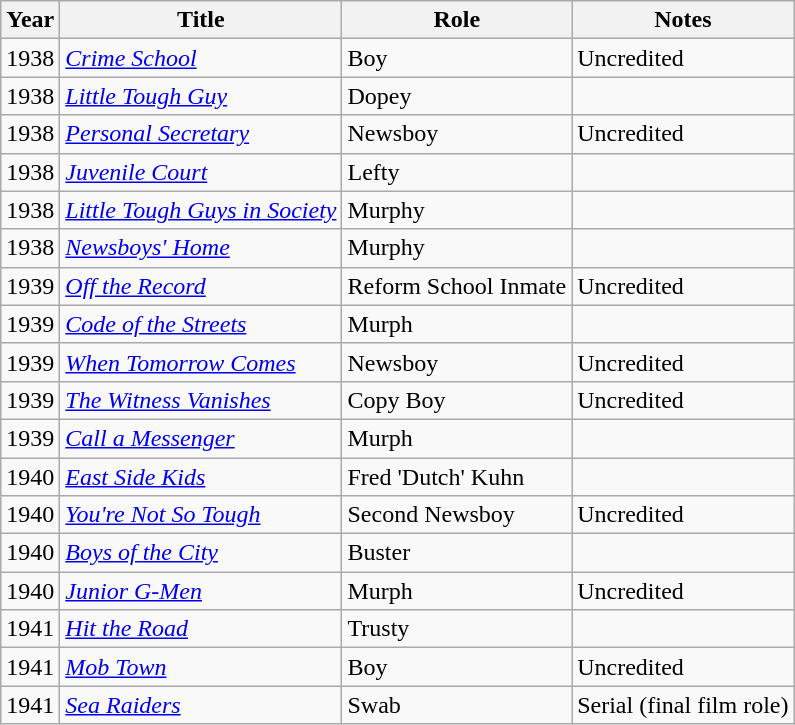<table class="wikitable">
<tr>
<th>Year</th>
<th>Title</th>
<th>Role</th>
<th>Notes</th>
</tr>
<tr>
<td>1938</td>
<td><em><a href='#'>Crime School</a></em></td>
<td>Boy</td>
<td>Uncredited</td>
</tr>
<tr>
<td>1938</td>
<td><em><a href='#'>Little Tough Guy</a></em></td>
<td>Dopey</td>
<td></td>
</tr>
<tr>
<td>1938</td>
<td><em><a href='#'>Personal Secretary</a></em></td>
<td>Newsboy</td>
<td>Uncredited</td>
</tr>
<tr>
<td>1938</td>
<td><em><a href='#'>Juvenile Court</a></em></td>
<td>Lefty</td>
<td></td>
</tr>
<tr>
<td>1938</td>
<td><em><a href='#'>Little Tough Guys in Society</a></em></td>
<td>Murphy</td>
<td></td>
</tr>
<tr>
<td>1938</td>
<td><em><a href='#'>Newsboys' Home</a></em></td>
<td>Murphy</td>
<td></td>
</tr>
<tr>
<td>1939</td>
<td><em><a href='#'>Off the Record</a></em></td>
<td>Reform School Inmate</td>
<td>Uncredited</td>
</tr>
<tr>
<td>1939</td>
<td><em><a href='#'>Code of the Streets</a></em></td>
<td>Murph</td>
<td></td>
</tr>
<tr>
<td>1939</td>
<td><em><a href='#'>When Tomorrow Comes</a></em></td>
<td>Newsboy</td>
<td>Uncredited</td>
</tr>
<tr>
<td>1939</td>
<td><em><a href='#'>The Witness Vanishes</a></em></td>
<td>Copy Boy</td>
<td>Uncredited</td>
</tr>
<tr>
<td>1939</td>
<td><em><a href='#'>Call a Messenger</a></em></td>
<td>Murph</td>
<td></td>
</tr>
<tr>
<td>1940</td>
<td><em><a href='#'>East Side Kids</a></em></td>
<td>Fred 'Dutch' Kuhn</td>
<td></td>
</tr>
<tr>
<td>1940</td>
<td><em><a href='#'>You're Not So Tough</a></em></td>
<td>Second Newsboy</td>
<td>Uncredited</td>
</tr>
<tr>
<td>1940</td>
<td><em><a href='#'>Boys of the City</a></em></td>
<td>Buster</td>
<td></td>
</tr>
<tr>
<td>1940</td>
<td><em><a href='#'>Junior G-Men</a></em></td>
<td>Murph</td>
<td>Uncredited</td>
</tr>
<tr>
<td>1941</td>
<td><em><a href='#'>Hit the Road</a></em></td>
<td>Trusty</td>
<td></td>
</tr>
<tr>
<td>1941</td>
<td><em><a href='#'>Mob Town</a></em></td>
<td>Boy</td>
<td>Uncredited</td>
</tr>
<tr>
<td>1941</td>
<td><em><a href='#'>Sea Raiders</a></em></td>
<td>Swab</td>
<td>Serial (final film role)</td>
</tr>
</table>
